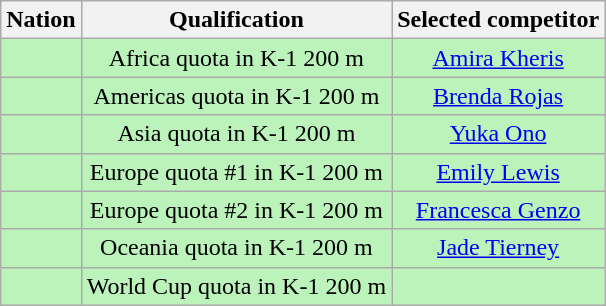<table class="wikitable" style="text-align:center">
<tr>
<th>Nation</th>
<th>Qualification</th>
<th>Selected competitor</th>
</tr>
<tr bgcolor=bbf3bb>
<td align="left"></td>
<td>Africa quota in K-1 200 m</td>
<td><a href='#'>Amira Kheris</a></td>
</tr>
<tr bgcolor=bbf3bb>
<td align="left"></td>
<td>Americas quota in K-1 200 m</td>
<td><a href='#'>Brenda Rojas</a></td>
</tr>
<tr bgcolor=bbf3bb>
<td align="left"></td>
<td>Asia quota in K-1 200 m</td>
<td><a href='#'>Yuka Ono</a></td>
</tr>
<tr bgcolor=bbf3bb>
<td align="left"></td>
<td>Europe quota #1 in K-1 200 m</td>
<td><a href='#'>Emily Lewis</a></td>
</tr>
<tr bgcolor=bbf3bb>
<td align="left"></td>
<td>Europe quota #2 in K-1 200 m</td>
<td><a href='#'>Francesca Genzo</a></td>
</tr>
<tr bgcolor=bbf3bb>
<td align="left"></td>
<td>Oceania quota in K-1 200 m</td>
<td><a href='#'>Jade Tierney</a></td>
</tr>
<tr bgcolor=bbf3bb>
<td align="left"></td>
<td>World Cup quota in K-1 200 m</td>
<td></td>
</tr>
</table>
